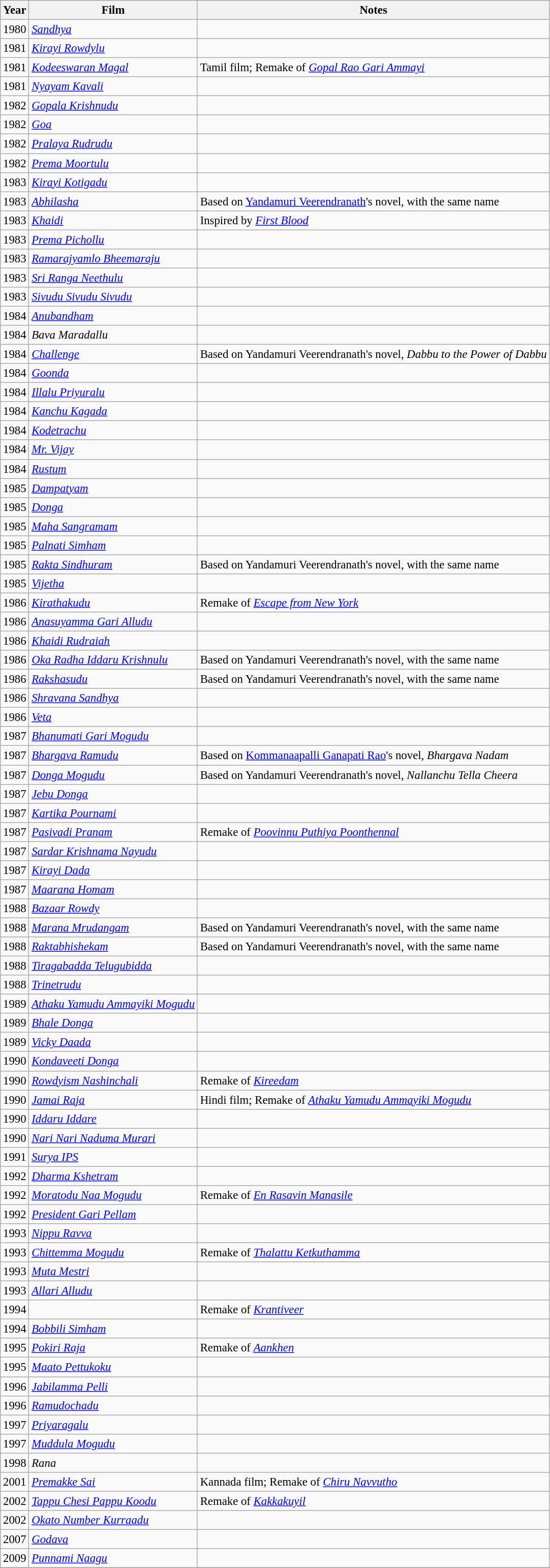<table class="wikitable sortable" style="font-size: 95%;">
<tr style="background:#ccc; text-align:center;">
<th>Year</th>
<th>Film</th>
<th>Notes</th>
</tr>
<tr>
<td>1980</td>
<td><em><a href='#'>Sandhya</a></em></td>
<td></td>
</tr>
<tr>
<td>1981</td>
<td><em><a href='#'>Kirayi Rowdylu</a></em></td>
<td></td>
</tr>
<tr>
<td>1981</td>
<td><em><a href='#'>Kodeeswaran Magal</a></em></td>
<td>Tamil film; Remake of <em><a href='#'>Gopal Rao Gari Ammayi</a></em></td>
</tr>
<tr>
<td>1981</td>
<td><em><a href='#'>Nyayam Kavali</a></em></td>
<td></td>
</tr>
<tr>
<td>1982</td>
<td><em><a href='#'>Gopala Krishnudu</a></em></td>
<td></td>
</tr>
<tr>
<td>1982</td>
<td><em><a href='#'>Goa</a></em></td>
<td></td>
</tr>
<tr>
<td>1982</td>
<td><em><a href='#'>Pralaya Rudrudu</a></em></td>
<td></td>
</tr>
<tr>
<td>1982</td>
<td><em><a href='#'>Prema Moortulu</a></em></td>
<td></td>
</tr>
<tr>
<td>1983</td>
<td><em><a href='#'>Kirayi Kotigadu</a></em></td>
<td></td>
</tr>
<tr>
<td>1983</td>
<td><em><a href='#'>Abhilasha</a></em></td>
<td>Based on <a href='#'>Yandamuri Veerendranath</a>'s novel, with the same name</td>
</tr>
<tr>
<td>1983</td>
<td><em><a href='#'>Khaidi</a></em></td>
<td>Inspired by <em><a href='#'>First Blood</a></em></td>
</tr>
<tr>
<td>1983</td>
<td><em><a href='#'>Prema Pichollu</a></em></td>
<td></td>
</tr>
<tr>
<td>1983</td>
<td><em><a href='#'>Ramarajyamlo Bheemaraju</a></em></td>
<td></td>
</tr>
<tr>
<td>1983</td>
<td><em><a href='#'>Sri Ranga Neethulu</a></em></td>
<td></td>
</tr>
<tr>
<td>1983</td>
<td><em><a href='#'>Sivudu Sivudu Sivudu</a></em></td>
<td></td>
</tr>
<tr>
<td>1984</td>
<td><em><a href='#'>Anubandham</a></em></td>
<td></td>
</tr>
<tr>
<td>1984</td>
<td><em>Bava Maradallu</em></td>
<td></td>
</tr>
<tr>
<td>1984</td>
<td><em><a href='#'>Challenge</a></em></td>
<td>Based on Yandamuri Veerendranath's novel, <em>Dabbu to the Power of Dabbu</em></td>
</tr>
<tr>
<td>1984</td>
<td><em><a href='#'>Goonda</a></em></td>
<td></td>
</tr>
<tr>
<td>1984</td>
<td><em><a href='#'>Illalu Priyuralu</a></em></td>
<td></td>
</tr>
<tr>
<td>1984</td>
<td><em><a href='#'>Kanchu Kagada</a></em></td>
<td></td>
</tr>
<tr>
<td>1984</td>
<td><em><a href='#'>Kodetrachu</a></em></td>
<td></td>
</tr>
<tr>
<td>1984</td>
<td><em><a href='#'>Mr. Vijay</a></em></td>
<td></td>
</tr>
<tr>
<td>1984</td>
<td><em><a href='#'>Rustum</a></em></td>
<td></td>
</tr>
<tr>
<td>1985</td>
<td><em><a href='#'>Dampatyam</a></em></td>
<td></td>
</tr>
<tr>
<td>1985</td>
<td><em><a href='#'>Donga</a></em></td>
<td></td>
</tr>
<tr>
<td>1985</td>
<td><em><a href='#'>Maha Sangramam</a></em></td>
<td></td>
</tr>
<tr>
<td>1985</td>
<td><em><a href='#'>Palnati Simham</a></em></td>
<td></td>
</tr>
<tr>
<td>1985</td>
<td><em><a href='#'>Rakta Sindhuram</a></em></td>
<td>Based on Yandamuri Veerendranath's novel, with the same name</td>
</tr>
<tr>
<td>1985</td>
<td><em><a href='#'>Vijetha</a></em></td>
<td></td>
</tr>
<tr>
<td>1986</td>
<td><em><a href='#'>Kirathakudu</a></em></td>
<td>Remake of <em><a href='#'>Escape from New York</a></em></td>
</tr>
<tr>
<td>1986</td>
<td><em><a href='#'>Anasuyamma Gari Alludu</a></em></td>
<td></td>
</tr>
<tr>
<td>1986</td>
<td><em><a href='#'>Khaidi Rudraiah</a></em></td>
<td></td>
</tr>
<tr>
<td>1986</td>
<td><em><a href='#'>Oka Radha Iddaru Krishnulu</a></em></td>
<td>Based on Yandamuri Veerendranath's novel, with the same name</td>
</tr>
<tr>
<td>1986</td>
<td><em><a href='#'>Rakshasudu</a></em></td>
<td>Based on Yandamuri Veerendranath's novel, with the same name</td>
</tr>
<tr>
<td>1986</td>
<td><em><a href='#'>Shravana Sandhya</a></em></td>
<td></td>
</tr>
<tr>
<td>1986</td>
<td><em><a href='#'>Veta</a></em></td>
<td></td>
</tr>
<tr>
<td>1987</td>
<td><em><a href='#'>Bhanumati Gari Mogudu</a></em></td>
<td></td>
</tr>
<tr>
<td>1987</td>
<td><em><a href='#'>Bhargava Ramudu</a></em></td>
<td>Based on <a href='#'>Kommanaapalli Ganapati Rao</a>'s novel, <em>Bhargava Nadam</em></td>
</tr>
<tr>
<td>1987</td>
<td><em><a href='#'>Donga Mogudu</a></em></td>
<td>Based on Yandamuri Veerendranath's novel, <em>Nallanchu Tella Cheera</em></td>
</tr>
<tr>
<td>1987</td>
<td><em><a href='#'>Jebu Donga</a></em></td>
<td></td>
</tr>
<tr>
<td>1987</td>
<td><em><a href='#'>Kartika Pournami</a></em></td>
<td></td>
</tr>
<tr>
<td>1987</td>
<td><em><a href='#'>Pasivadi Pranam</a></em></td>
<td>Remake of <em><a href='#'>Poovinnu Puthiya Poonthennal</a></em></td>
</tr>
<tr>
<td>1987</td>
<td><em><a href='#'>Sardar Krishnama Nayudu</a></em></td>
<td></td>
</tr>
<tr>
<td>1987</td>
<td><em><a href='#'>Kirayi Dada</a></em></td>
<td></td>
</tr>
<tr>
<td>1987</td>
<td><em><a href='#'>Maarana Homam</a></em></td>
<td></td>
</tr>
<tr>
<td>1988</td>
<td><em><a href='#'>Bazaar Rowdy</a></em></td>
<td></td>
</tr>
<tr>
<td>1988</td>
<td><em><a href='#'>Marana Mrudangam</a></em></td>
<td>Based on Yandamuri Veerendranath's novel, with the same name</td>
</tr>
<tr>
<td>1988</td>
<td><em><a href='#'>Raktabhishekam</a></em></td>
<td>Based on Yandamuri Veerendranath's novel, with the same name</td>
</tr>
<tr>
<td>1988</td>
<td><em><a href='#'>Tiragabadda Telugubidda</a></em></td>
<td></td>
</tr>
<tr>
<td>1988</td>
<td><em><a href='#'>Trinetrudu</a></em></td>
<td></td>
</tr>
<tr>
<td>1989</td>
<td><em><a href='#'>Athaku Yamudu Ammayiki Mogudu</a></em></td>
<td></td>
</tr>
<tr>
<td>1989</td>
<td><em><a href='#'>Bhale Donga</a></em></td>
<td></td>
</tr>
<tr>
<td>1989</td>
<td><em><a href='#'>Vicky Daada</a></em></td>
<td></td>
</tr>
<tr>
<td>1990</td>
<td><em><a href='#'>Kondaveeti Donga</a></em></td>
<td></td>
</tr>
<tr>
<td>1990</td>
<td><em><a href='#'>Rowdyism Nashinchali</a></em></td>
<td>Remake of <em><a href='#'>Kireedam</a></em></td>
</tr>
<tr>
<td>1990</td>
<td><em><a href='#'>Jamai Raja</a></em></td>
<td>Hindi film; Remake of <em><a href='#'>Athaku Yamudu Ammayiki Mogudu</a></em></td>
</tr>
<tr>
<td>1990</td>
<td><em><a href='#'>Iddaru Iddare</a></em></td>
<td></td>
</tr>
<tr>
<td>1990</td>
<td><em><a href='#'>Nari Nari Naduma Murari</a></em></td>
<td></td>
</tr>
<tr>
<td>1991</td>
<td><em><a href='#'>Surya IPS</a></em></td>
<td></td>
</tr>
<tr>
<td>1992</td>
<td><em><a href='#'>Dharma Kshetram</a></em></td>
<td></td>
</tr>
<tr>
<td>1992</td>
<td><em><a href='#'>Moratodu Naa Mogudu</a></em></td>
<td>Remake of <em><a href='#'>En Rasavin Manasile</a></em></td>
</tr>
<tr>
<td>1992</td>
<td><em><a href='#'>President Gari Pellam</a></em></td>
<td></td>
</tr>
<tr>
<td>1993</td>
<td><em><a href='#'>Nippu Ravva</a></em></td>
<td></td>
</tr>
<tr>
<td>1993</td>
<td><em><a href='#'>Chittemma Mogudu</a></em></td>
<td>Remake of <em><a href='#'>Thalattu Ketkuthamma</a></em></td>
</tr>
<tr>
<td>1993</td>
<td><em><a href='#'>Muta Mestri</a></em></td>
<td></td>
</tr>
<tr>
<td>1993</td>
<td><em><a href='#'>Allari Alludu</a></em></td>
<td></td>
</tr>
<tr>
<td>1994</td>
<td></td>
<td>Remake of <em><a href='#'>Krantiveer</a></em></td>
</tr>
<tr>
<td>1994</td>
<td><em><a href='#'>Bobbili Simham</a></em></td>
<td></td>
</tr>
<tr>
<td>1995</td>
<td><em><a href='#'>Pokiri Raja</a></em></td>
<td>Remake of <em><a href='#'>Aankhen</a></em></td>
</tr>
<tr>
<td>1995</td>
<td><em><a href='#'>Maato Pettukoku</a></em></td>
<td></td>
</tr>
<tr>
<td>1996</td>
<td><em><a href='#'>Jabilamma Pelli</a></em></td>
<td></td>
</tr>
<tr>
<td>1996</td>
<td><em><a href='#'>Ramudochadu</a></em></td>
<td></td>
</tr>
<tr>
<td>1997</td>
<td><em><a href='#'>Priyaragalu</a></em></td>
<td></td>
</tr>
<tr>
<td>1997</td>
<td><em><a href='#'>Muddula Mogudu</a></em></td>
<td></td>
</tr>
<tr>
<td>1998</td>
<td><em>Rana</em></td>
<td></td>
</tr>
<tr>
<td>2001</td>
<td><em><a href='#'>Premakke Sai</a></em></td>
<td>Kannada film; Remake of <em><a href='#'>Chiru Navvutho</a></em></td>
</tr>
<tr>
<td>2002</td>
<td><em><a href='#'>Tappu Chesi Pappu Koodu</a></em></td>
<td>Remake of <em><a href='#'>Kakkakuyil</a></em></td>
</tr>
<tr>
<td>2002</td>
<td><em><a href='#'>Okato Number Kurraadu</a></em></td>
<td></td>
</tr>
<tr>
<td>2007</td>
<td><em><a href='#'>Godava</a></em></td>
<td></td>
</tr>
<tr>
<td>2009</td>
<td><em><a href='#'>Punnami Naagu</a></em></td>
<td></td>
</tr>
<tr>
</tr>
</table>
